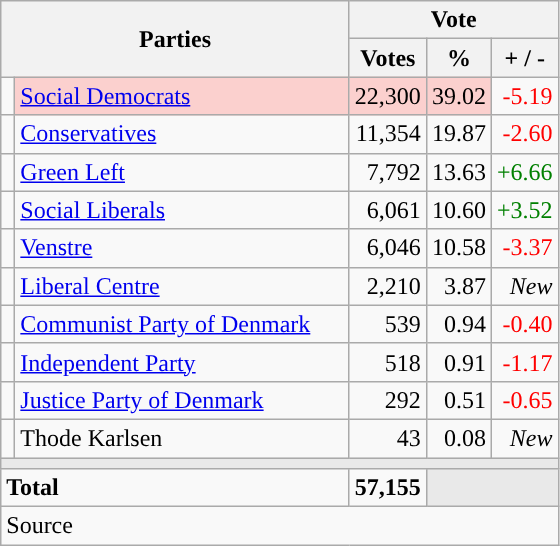<table class="wikitable" style="text-align:right;">
<tr>
<th style="text-align:centre;" rowspan="2" colspan="2" width="225">Parties</th>
<th colspan="3">Vote</th>
</tr>
<tr>
<th width="15">Votes</th>
<th width="15">%</th>
<th width="15">+ / -</th>
</tr>
<tr>
<td width="2" style="color:inherit;background:"></td>
<td bgcolor=#fbd0ce  align="left"><a href='#'>Social Democrats</a></td>
<td bgcolor=#fbd0ce>22,300</td>
<td bgcolor=#fbd0ce>39.02</td>
<td style=color:red;>-5.19</td>
</tr>
<tr>
<td width="2" style="color:inherit;background:"></td>
<td align="left"><a href='#'>Conservatives</a></td>
<td>11,354</td>
<td>19.87</td>
<td style=color:red;>-2.60</td>
</tr>
<tr>
<td width="2" style="color:inherit;background:"></td>
<td align="left"><a href='#'>Green Left</a></td>
<td>7,792</td>
<td>13.63</td>
<td style=color:green;>+6.66</td>
</tr>
<tr>
<td width="2" style="color:inherit;background:"></td>
<td align="left"><a href='#'>Social Liberals</a></td>
<td>6,061</td>
<td>10.60</td>
<td style=color:green;>+3.52</td>
</tr>
<tr>
<td width="2" style="color:inherit;background:"></td>
<td align="left"><a href='#'>Venstre</a></td>
<td>6,046</td>
<td>10.58</td>
<td style=color:red;>-3.37</td>
</tr>
<tr>
<td width="2" style="color:inherit;background:"></td>
<td align="left"><a href='#'>Liberal Centre</a></td>
<td>2,210</td>
<td>3.87</td>
<td><em>New</em></td>
</tr>
<tr>
<td width="2" style="color:inherit;background:"></td>
<td align="left"><a href='#'>Communist Party of Denmark</a></td>
<td>539</td>
<td>0.94</td>
<td style=color:red;>-0.40</td>
</tr>
<tr>
<td width="2" style="color:inherit;background:"></td>
<td align="left"><a href='#'>Independent Party</a></td>
<td>518</td>
<td>0.91</td>
<td style=color:red;>-1.17</td>
</tr>
<tr>
<td width="2" style="color:inherit;background:"></td>
<td align="left"><a href='#'>Justice Party of Denmark</a></td>
<td>292</td>
<td>0.51</td>
<td style=color:red;>-0.65</td>
</tr>
<tr>
<td width="2" style="color:inherit;background:"></td>
<td align="left">Thode Karlsen</td>
<td>43</td>
<td>0.08</td>
<td><em>New</em></td>
</tr>
<tr>
<td colspan="7" bgcolor="#E9E9E9"></td>
</tr>
<tr>
<td align="left" colspan="2"><strong>Total</strong></td>
<td><strong>57,155</strong></td>
<td bgcolor="#E9E9E9" colspan="2"></td>
</tr>
<tr>
<td align="left" colspan="6">Source</td>
</tr>
</table>
